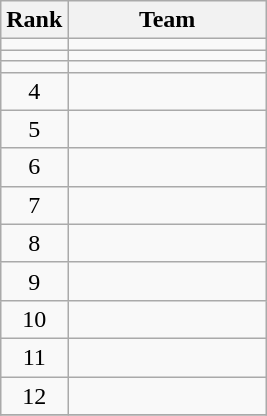<table class=wikitable style="text-align:center;">
<tr>
<th>Rank</th>
<th width=125>Team</th>
</tr>
<tr>
<td></td>
<td align=left></td>
</tr>
<tr>
<td></td>
<td align=left></td>
</tr>
<tr>
<td></td>
<td align=left></td>
</tr>
<tr>
<td>4</td>
<td align=left></td>
</tr>
<tr>
<td>5</td>
<td align=left></td>
</tr>
<tr>
<td>6</td>
<td align=left></td>
</tr>
<tr>
<td>7</td>
<td align=left></td>
</tr>
<tr>
<td>8</td>
<td align=left></td>
</tr>
<tr>
<td>9</td>
<td align=left></td>
</tr>
<tr>
<td>10</td>
<td align=left></td>
</tr>
<tr>
<td>11</td>
<td align=left></td>
</tr>
<tr>
<td>12</td>
<td align=left></td>
</tr>
<tr>
</tr>
</table>
